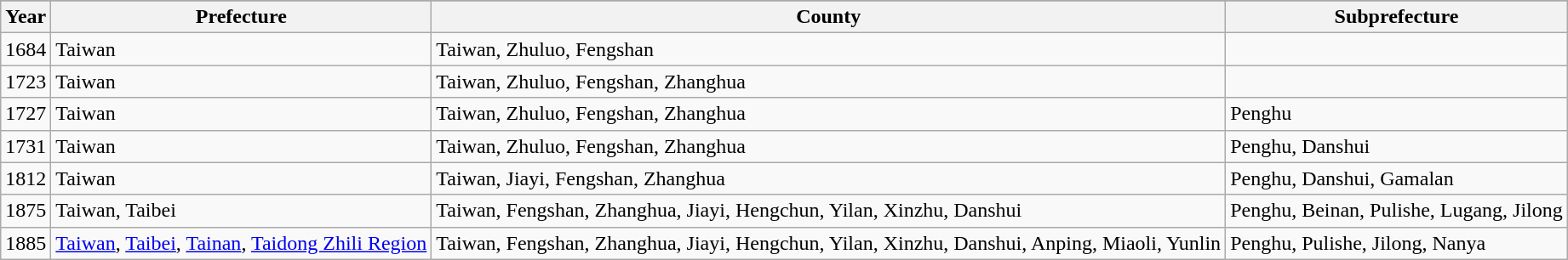<table class="sortable wikitable">
<tr style="background:#CCCC;">
</tr>
<tr>
<th>Year</th>
<th>Prefecture</th>
<th>County</th>
<th>Subprefecture</th>
</tr>
<tr>
<td>1684</td>
<td>Taiwan</td>
<td>Taiwan, Zhuluo, Fengshan</td>
<td></td>
</tr>
<tr>
<td>1723</td>
<td>Taiwan</td>
<td>Taiwan, Zhuluo, Fengshan, Zhanghua</td>
<td></td>
</tr>
<tr>
<td>1727</td>
<td>Taiwan</td>
<td>Taiwan, Zhuluo, Fengshan, Zhanghua</td>
<td>Penghu</td>
</tr>
<tr>
<td>1731</td>
<td>Taiwan</td>
<td>Taiwan, Zhuluo, Fengshan, Zhanghua</td>
<td>Penghu, Danshui</td>
</tr>
<tr>
<td>1812</td>
<td>Taiwan</td>
<td>Taiwan, Jiayi, Fengshan, Zhanghua</td>
<td>Penghu, Danshui, Gamalan</td>
</tr>
<tr>
<td>1875</td>
<td>Taiwan, Taibei</td>
<td>Taiwan, Fengshan, Zhanghua, Jiayi, Hengchun, Yilan, Xinzhu, Danshui</td>
<td>Penghu, Beinan, Pulishe, Lugang, Jilong</td>
</tr>
<tr>
<td>1885</td>
<td><a href='#'>Taiwan</a>, <a href='#'>Taibei</a>, <a href='#'>Tainan</a>, <a href='#'>Taidong Zhili Region</a></td>
<td>Taiwan, Fengshan, Zhanghua, Jiayi, Hengchun, Yilan, Xinzhu, Danshui, Anping, Miaoli, Yunlin</td>
<td>Penghu, Pulishe, Jilong, Nanya</td>
</tr>
</table>
